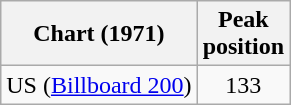<table class="wikitable">
<tr>
<th>Chart (1971)</th>
<th>Peak<br> position</th>
</tr>
<tr>
<td>US (<a href='#'>Billboard 200</a>)</td>
<td align="center">133</td>
</tr>
</table>
